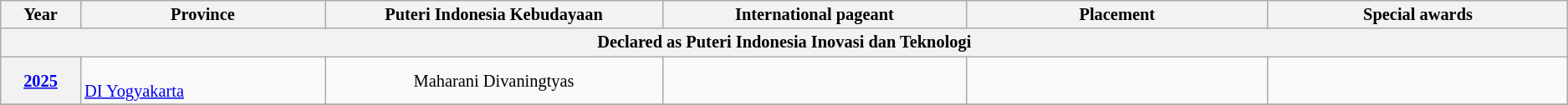<table class="wikitable" style="font-size: 85%; text-align:center">
<tr colspan=10 align="center">
<th width="60">Year</th>
<th width="200">Province</th>
<th width="280">Puteri Indonesia Kebudayaan</th>
<th width="250">International pageant</th>
<th width="250">Placement</th>
<th width="250">Special awards</th>
</tr>
<tr>
<th colspan="7">Declared as Puteri Indonesia Inovasi dan Teknologi</th>
</tr>
<tr>
<th><a href='#'>2025</a></th>
<td align="left"><br><a href='#'>DI Yogyakarta</a></td>
<td>Maharani Divaningtyas</td>
<td></td>
<td></td>
<td></td>
</tr>
<tr>
</tr>
</table>
